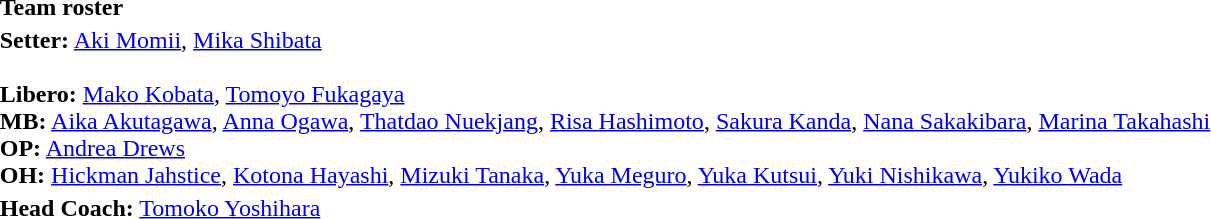<table style="text-align: left; margin-top: 2em; margin-left: auto; margin-right: auto">
<tr>
<td><strong>Team roster</strong></td>
</tr>
<tr>
<td><strong>Setter:</strong> <a href='#'>Aki Momii</a>, <a href='#'>Mika Shibata</a><br><br><strong>Libero:</strong> <a href='#'>Mako Kobata</a>, <a href='#'>Tomoyo Fukagaya</a><br>
<strong>MB:</strong> <a href='#'>Aika Akutagawa</a>, <a href='#'>Anna Ogawa</a>, <a href='#'>Thatdao Nuekjang</a>, <a href='#'>Risa Hashimoto</a>, <a href='#'>Sakura Kanda</a>, <a href='#'>Nana Sakakibara</a>, <a href='#'>Marina Takahashi</a><br>
<strong>OP:</strong> <a href='#'>Andrea Drews</a><br>
<strong>OH:</strong> <a href='#'>Hickman Jahstice</a>, <a href='#'>Kotona Hayashi</a>, <a href='#'>Mizuki Tanaka</a>, <a href='#'>Yuka Meguro</a>, <a href='#'>Yuka Kutsui</a>, <a href='#'>Yuki Nishikawa</a>, <a href='#'>Yukiko Wada</a></td>
</tr>
<tr>
<td><strong>Head Coach:</strong> <a href='#'>Tomoko Yoshihara</a></td>
</tr>
<tr>
<td></td>
</tr>
</table>
